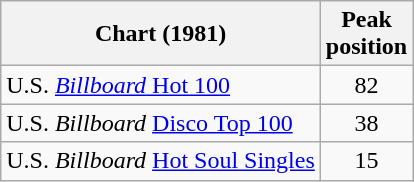<table class="wikitable sortable">
<tr>
<th>Chart (1981)</th>
<th>Peak<br>position</th>
</tr>
<tr>
<td>U.S. <a href='#'><em>Billboard</em> Hot 100</a></td>
<td align="center">82</td>
</tr>
<tr>
<td>U.S. <em>Billboard</em> <a href='#'>Disco Top 100</a></td>
<td align="center">38</td>
</tr>
<tr>
<td>U.S. <em>Billboard</em> <a href='#'>Hot Soul Singles</a></td>
<td align="center">15</td>
</tr>
</table>
